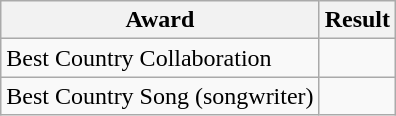<table class=wikitable>
<tr>
<th>Award</th>
<th>Result</th>
</tr>
<tr>
<td>Best Country Collaboration</td>
<td></td>
</tr>
<tr>
<td>Best Country Song (songwriter)</td>
<td></td>
</tr>
</table>
